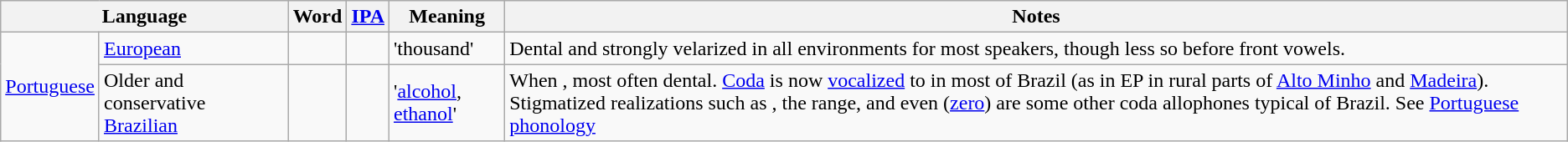<table class="wikitable">
<tr>
<th colspan=2>Language</th>
<th>Word</th>
<th><a href='#'>IPA</a></th>
<th>Meaning</th>
<th>Notes</th>
</tr>
<tr>
<td rowspan=2><a href='#'>Portuguese</a></td>
<td><a href='#'>European</a></td>
<td></td>
<td align=center></td>
<td>'thousand'</td>
<td>Dental and strongly velarized in all environments for most speakers, though less so before front vowels.</td>
</tr>
<tr>
<td>Older and conservative <a href='#'>Brazilian</a></td>
<td></td>
<td align=center></td>
<td>'<a href='#'>alcohol</a>, <a href='#'>ethanol</a>'</td>
<td>When , most often dental. <a href='#'>Coda</a> is now <a href='#'>vocalized</a> to  in most of Brazil (as in EP in rural parts of <a href='#'>Alto Minho</a> and <a href='#'>Madeira</a>). Stigmatized realizations such as , the  range,  and even  (<a href='#'>zero</a>) are some other coda allophones typical of Brazil. See <a href='#'>Portuguese phonology</a></td>
</tr>
</table>
